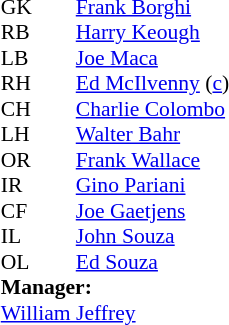<table style="font-size:90%; margin:0.2em auto;" cellspacing="0" cellpadding="0">
<tr>
<th width="25"></th>
<th width="25"></th>
</tr>
<tr>
<td>GK</td>
<td></td>
<td><a href='#'>Frank Borghi</a></td>
</tr>
<tr>
<td>RB</td>
<td></td>
<td><a href='#'>Harry Keough</a></td>
</tr>
<tr>
<td>LB</td>
<td></td>
<td><a href='#'>Joe Maca</a></td>
</tr>
<tr>
<td>RH</td>
<td></td>
<td><a href='#'>Ed McIlvenny</a> (<a href='#'>c</a>)</td>
</tr>
<tr>
<td>CH</td>
<td></td>
<td><a href='#'>Charlie Colombo</a></td>
</tr>
<tr>
<td>LH</td>
<td></td>
<td><a href='#'>Walter Bahr</a></td>
</tr>
<tr>
<td>OR</td>
<td></td>
<td><a href='#'>Frank Wallace</a></td>
</tr>
<tr>
<td>IR</td>
<td></td>
<td><a href='#'>Gino Pariani</a></td>
</tr>
<tr>
<td>CF</td>
<td></td>
<td><a href='#'>Joe Gaetjens</a></td>
</tr>
<tr>
<td>IL</td>
<td></td>
<td><a href='#'>John Souza</a></td>
</tr>
<tr>
<td>OL</td>
<td></td>
<td><a href='#'>Ed Souza</a></td>
</tr>
<tr>
<td colspan=4><strong>Manager:</strong></td>
</tr>
<tr>
<td colspan="4"><a href='#'>William Jeffrey</a></td>
</tr>
</table>
